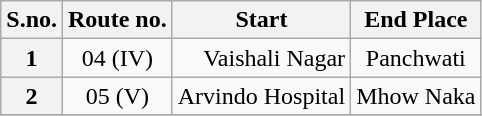<table class="sortable plainrowheaders wikitable">
<tr>
<th scope="col">S.no.</th>
<th scope="col">Route no.</th>
<th scope="col">Start</th>
<th scope="col">End Place</th>
</tr>
<tr>
<th scope="row" style=text-align:center>1</th>
<td align=center>04 (IV)</td>
<td align=right>Vaishali Nagar</td>
<td align=center>Panchwati</td>
</tr>
<tr>
<th scope="row" style=text-align:center>2</th>
<td align=center>05 (V)</td>
<td align=right>Arvindo Hospital</td>
<td align=center>Mhow Naka</td>
</tr>
<tr>
</tr>
</table>
